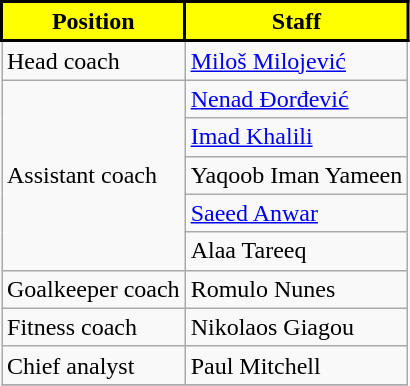<table class="wikitable">
<tr>
<th style="color:black; background: Yellow; border:2px solid black;">Position</th>
<th style="color:black; background: Yellow; border:2px solid black;">Staff</th>
</tr>
<tr>
<td>Head coach</td>
<td> <a href='#'>Miloš Milojević</a></td>
</tr>
<tr>
<td rowspan="5">Assistant coach</td>
<td> <a href='#'>Nenad Đorđević</a></td>
</tr>
<tr>
<td> <a href='#'>Imad Khalili</a></td>
</tr>
<tr>
<td> Yaqoob Iman Yameen</td>
</tr>
<tr>
<td> <a href='#'>Saeed Anwar</a></td>
</tr>
<tr>
<td> Alaa Tareeq</td>
</tr>
<tr>
<td>Goalkeeper coach</td>
<td> Romulo Nunes</td>
</tr>
<tr>
<td>Fitness coach</td>
<td> Nikolaos Giagou</td>
</tr>
<tr>
<td>Chief analyst</td>
<td> Paul Mitchell</td>
</tr>
<tr>
</tr>
</table>
